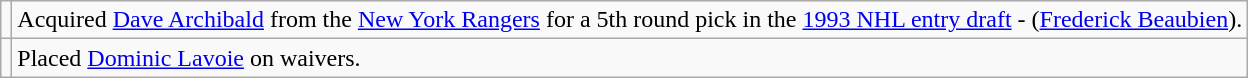<table class="wikitable">
<tr>
<td></td>
<td>Acquired <a href='#'>Dave Archibald</a> from the <a href='#'>New York Rangers</a> for a 5th round pick in the <a href='#'>1993 NHL entry draft</a> - (<a href='#'>Frederick Beaubien</a>).</td>
</tr>
<tr>
<td></td>
<td>Placed <a href='#'>Dominic Lavoie</a> on waivers.</td>
</tr>
</table>
